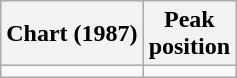<table class="wikitable sortable">
<tr>
<th align="center">Chart (1987)</th>
<th align="center">Peak<br>position</th>
</tr>
<tr>
<td></td>
</tr>
</table>
